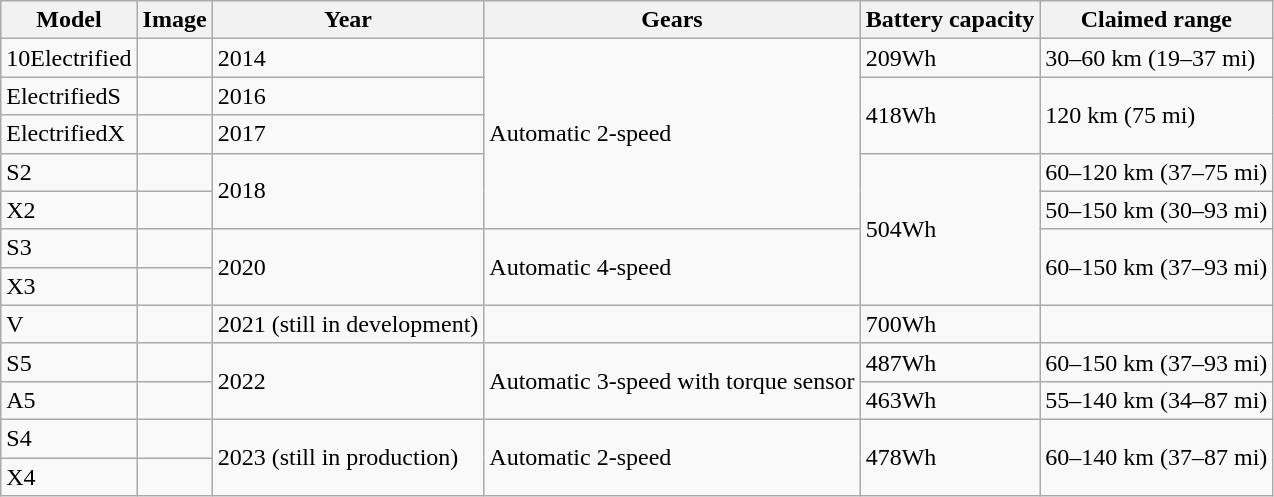<table class="wikitable">
<tr>
<th>Model</th>
<th>Image</th>
<th>Year</th>
<th>Gears</th>
<th>Battery capacity</th>
<th>Claimed range</th>
</tr>
<tr>
<td>10Electrified</td>
<td></td>
<td>2014</td>
<td rowspan=5>Automatic 2-speed</td>
<td>209Wh</td>
<td>30–60 km (19–37 mi)</td>
</tr>
<tr>
<td>ElectrifiedS</td>
<td></td>
<td>2016</td>
<td rowspan=2>418Wh</td>
<td rowspan=2>120 km (75 mi)</td>
</tr>
<tr>
<td>ElectrifiedX</td>
<td></td>
<td>2017</td>
</tr>
<tr>
<td>S2</td>
<td></td>
<td rowspan=2>2018</td>
<td rowspan=4>504Wh</td>
<td>60–120 km (37–75 mi)</td>
</tr>
<tr>
<td>X2</td>
<td></td>
<td>50–150 km (30–93 mi)</td>
</tr>
<tr>
<td>S3</td>
<td></td>
<td rowspan=2>2020</td>
<td rowspan=2>Automatic 4-speed</td>
<td rowspan=2>60–150 km (37–93 mi)</td>
</tr>
<tr>
<td>X3</td>
<td></td>
</tr>
<tr>
<td>V</td>
<td></td>
<td>2021 (still in development)</td>
<td></td>
<td>700Wh</td>
<td></td>
</tr>
<tr>
<td>S5</td>
<td></td>
<td rowspan=2>2022</td>
<td rowspan=2>Automatic 3-speed with torque sensor</td>
<td>487Wh</td>
<td>60–150 km (37–93 mi)</td>
</tr>
<tr>
<td>A5</td>
<td></td>
<td>463Wh</td>
<td>55–140 km (34–87 mi)</td>
</tr>
<tr>
<td>S4</td>
<td></td>
<td rowspan=2>2023 (still in production)</td>
<td rowspan=2>Automatic 2-speed</td>
<td rowspan=2>478Wh</td>
<td rowspan=2>60–140 km (37–87 mi)</td>
</tr>
<tr>
<td>X4</td>
<td></td>
</tr>
</table>
